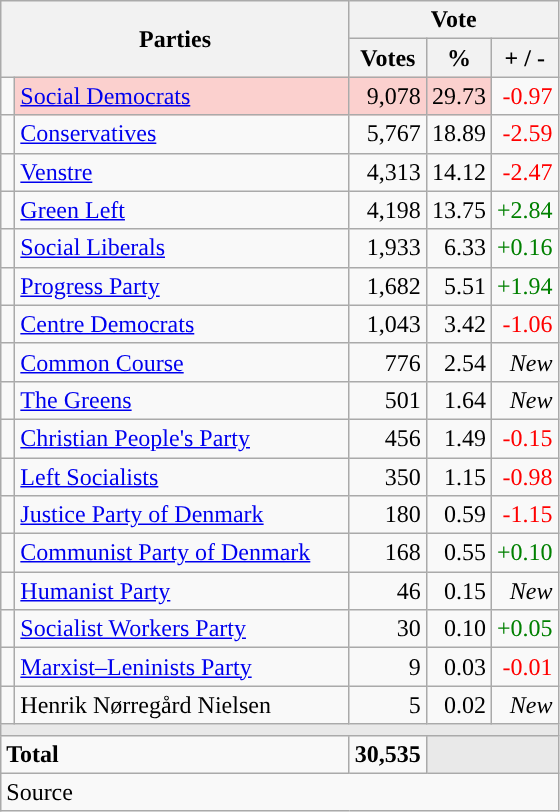<table class="wikitable" style="text-align:right;">
<tr>
<th style="text-align:centre;" rowspan="2" colspan="2" width="225">Parties</th>
<th colspan="3">Vote</th>
</tr>
<tr>
<th width="15">Votes</th>
<th width="15">%</th>
<th width="15">+ / -</th>
</tr>
<tr>
<td width="2" style="color:inherit;background:"></td>
<td bgcolor=#fbd0ce  align="left"><a href='#'>Social Democrats</a></td>
<td bgcolor=#fbd0ce>9,078</td>
<td bgcolor=#fbd0ce>29.73</td>
<td style=color:red;>-0.97</td>
</tr>
<tr>
<td width="2" style="color:inherit;background:"></td>
<td align="left"><a href='#'>Conservatives</a></td>
<td>5,767</td>
<td>18.89</td>
<td style=color:red;>-2.59</td>
</tr>
<tr>
<td width="2" style="color:inherit;background:"></td>
<td align="left"><a href='#'>Venstre</a></td>
<td>4,313</td>
<td>14.12</td>
<td style=color:red;>-2.47</td>
</tr>
<tr>
<td width="2" style="color:inherit;background:"></td>
<td align="left"><a href='#'>Green Left</a></td>
<td>4,198</td>
<td>13.75</td>
<td style=color:green;>+2.84</td>
</tr>
<tr>
<td width="2" style="color:inherit;background:"></td>
<td align="left"><a href='#'>Social Liberals</a></td>
<td>1,933</td>
<td>6.33</td>
<td style=color:green;>+0.16</td>
</tr>
<tr>
<td width="2" style="color:inherit;background:"></td>
<td align="left"><a href='#'>Progress Party</a></td>
<td>1,682</td>
<td>5.51</td>
<td style=color:green;>+1.94</td>
</tr>
<tr>
<td width="2" style="color:inherit;background:"></td>
<td align="left"><a href='#'>Centre Democrats</a></td>
<td>1,043</td>
<td>3.42</td>
<td style=color:red;>-1.06</td>
</tr>
<tr>
<td width="2" style="color:inherit;background:"></td>
<td align="left"><a href='#'>Common Course</a></td>
<td>776</td>
<td>2.54</td>
<td><em>New</em></td>
</tr>
<tr>
<td width="2" style="color:inherit;background:"></td>
<td align="left"><a href='#'>The Greens</a></td>
<td>501</td>
<td>1.64</td>
<td><em>New</em></td>
</tr>
<tr>
<td width="2" style="color:inherit;background:"></td>
<td align="left"><a href='#'>Christian People's Party</a></td>
<td>456</td>
<td>1.49</td>
<td style=color:red;>-0.15</td>
</tr>
<tr>
<td width="2" style="color:inherit;background:"></td>
<td align="left"><a href='#'>Left Socialists</a></td>
<td>350</td>
<td>1.15</td>
<td style=color:red;>-0.98</td>
</tr>
<tr>
<td width="2" style="color:inherit;background:"></td>
<td align="left"><a href='#'>Justice Party of Denmark</a></td>
<td>180</td>
<td>0.59</td>
<td style=color:red;>-1.15</td>
</tr>
<tr>
<td width="2" style="color:inherit;background:"></td>
<td align="left"><a href='#'>Communist Party of Denmark</a></td>
<td>168</td>
<td>0.55</td>
<td style=color:green;>+0.10</td>
</tr>
<tr>
<td width="2" style="color:inherit;background:"></td>
<td align="left"><a href='#'>Humanist Party</a></td>
<td>46</td>
<td>0.15</td>
<td><em>New</em></td>
</tr>
<tr>
<td width="2" style="color:inherit;background:"></td>
<td align="left"><a href='#'>Socialist Workers Party</a></td>
<td>30</td>
<td>0.10</td>
<td style=color:green;>+0.05</td>
</tr>
<tr>
<td width="2" style="color:inherit;background:"></td>
<td align="left"><a href='#'>Marxist–Leninists Party</a></td>
<td>9</td>
<td>0.03</td>
<td style=color:red;>-0.01</td>
</tr>
<tr>
<td width="2" style="color:inherit;background:"></td>
<td align="left">Henrik Nørregård Nielsen</td>
<td>5</td>
<td>0.02</td>
<td><em>New</em></td>
</tr>
<tr>
<td colspan="7" bgcolor="#E9E9E9"></td>
</tr>
<tr>
<td align="left" colspan="2"><strong>Total</strong></td>
<td><strong>30,535</strong></td>
<td bgcolor="#E9E9E9" colspan="2"></td>
</tr>
<tr>
<td align="left" colspan="6">Source</td>
</tr>
</table>
